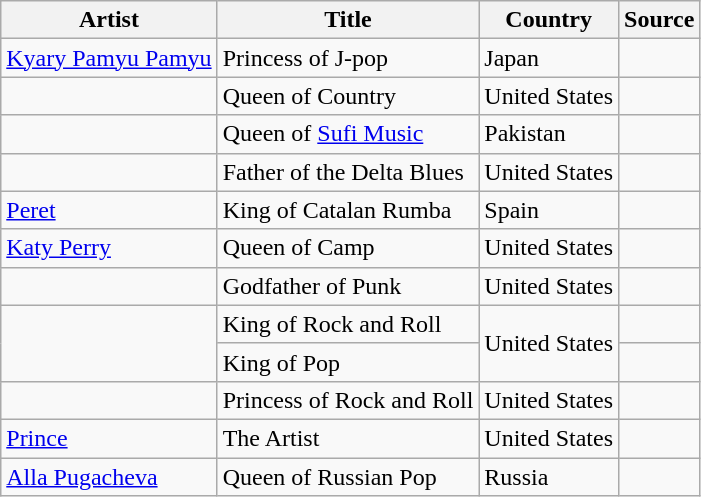<table class="wikitable sortable">
<tr>
<th>Artist</th>
<th>Title</th>
<th>Country</th>
<th class="unsortable">Source</th>
</tr>
<tr>
<td><a href='#'>Kyary Pamyu Pamyu</a></td>
<td>Princess of J-pop</td>
<td>Japan</td>
<td></td>
</tr>
<tr>
<td></td>
<td>Queen of Country</td>
<td>United States</td>
<td></td>
</tr>
<tr>
<td></td>
<td>Queen of <a href='#'>Sufi Music</a></td>
<td>Pakistan</td>
<td></td>
</tr>
<tr>
<td></td>
<td>Father of the Delta Blues</td>
<td>United States</td>
<td></td>
</tr>
<tr>
<td><a href='#'>Peret</a></td>
<td>King of Catalan Rumba</td>
<td>Spain</td>
<td></td>
</tr>
<tr>
<td><a href='#'>Katy Perry</a></td>
<td>Queen of Camp</td>
<td>United States</td>
<td></td>
</tr>
<tr>
<td></td>
<td>Godfather of Punk</td>
<td>United States</td>
<td></td>
</tr>
<tr>
<td rowspan=2></td>
<td>King of Rock and Roll</td>
<td rowspan=2>United States</td>
<td></td>
</tr>
<tr>
<td>King of Pop</td>
<td></td>
</tr>
<tr>
<td></td>
<td>Princess of Rock and Roll</td>
<td>United States</td>
<td></td>
</tr>
<tr>
<td><a href='#'>Prince</a></td>
<td>The Artist</td>
<td>United States</td>
<td></td>
</tr>
<tr>
<td><a href='#'>Alla Pugacheva</a></td>
<td>Queen of Russian Pop</td>
<td>Russia</td>
<td></td>
</tr>
</table>
